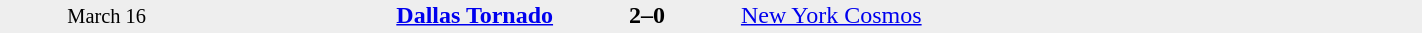<table style="width:75%; background:#eee;" cellspacing="0">
<tr>
<td rowspan="3" style="text-align:center; font-size:85%; width:15%;">March 16</td>
<td style="width:24%; text-align:right;"><strong><a href='#'>Dallas Tornado</a></strong></td>
<td style="text-align:center; width:13%;"><strong>2–0</strong></td>
<td width=24%><a href='#'>New York Cosmos</a></td>
<td rowspan="3" style="font-size:85%; vertical-align:top;"></td>
</tr>
<tr style=font-size:85%>
<td align=right valign=top></td>
<td valign=top></td>
<td align=left valign=top></td>
</tr>
</table>
